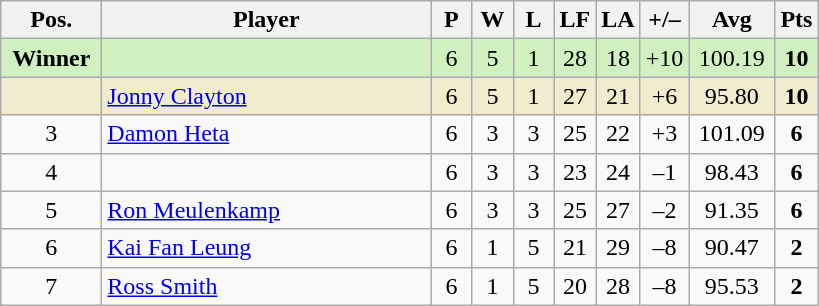<table class="wikitable" style="text-align:center; margin: 1em auto 1em auto, align:left">
<tr>
<th width=60>Pos.</th>
<th width=212>Player</th>
<th width=20>P</th>
<th width=20>W</th>
<th width=20>L</th>
<th width=20>LF</th>
<th width=20>LA</th>
<th width=25>+/–</th>
<th width=50>Avg</th>
<th width=20>Pts</th>
</tr>
<tr style="background:#D0F0C0;">
<td><strong>Winner</strong></td>
<td align=left></td>
<td>6</td>
<td>5</td>
<td>1</td>
<td>28</td>
<td>18</td>
<td>+10</td>
<td>100.19</td>
<td><strong>10</strong></td>
</tr>
<tr style="background:#f2ecce;">
<td></td>
<td align=left> <a href='#'>Jonny Clayton</a></td>
<td>6</td>
<td>5</td>
<td>1</td>
<td>27</td>
<td>21</td>
<td>+6</td>
<td>95.80</td>
<td><strong>10</strong></td>
</tr>
<tr>
<td>3</td>
<td align=left> <a href='#'>Damon Heta</a></td>
<td>6</td>
<td>3</td>
<td>3</td>
<td>25</td>
<td>22</td>
<td>+3</td>
<td>101.09</td>
<td><strong>6</strong></td>
</tr>
<tr style=>
<td>4</td>
<td align=left></td>
<td>6</td>
<td>3</td>
<td>3</td>
<td>23</td>
<td>24</td>
<td>–1</td>
<td>98.43</td>
<td><strong>6</strong></td>
</tr>
<tr style=>
<td>5</td>
<td align=left> <a href='#'>Ron Meulenkamp</a></td>
<td>6</td>
<td>3</td>
<td>3</td>
<td>25</td>
<td>27</td>
<td>–2</td>
<td>91.35</td>
<td><strong>6</strong></td>
</tr>
<tr style=>
<td>6</td>
<td align=left> <a href='#'>Kai Fan Leung</a></td>
<td>6</td>
<td>1</td>
<td>5</td>
<td>21</td>
<td>29</td>
<td>–8</td>
<td>90.47</td>
<td><strong>2</strong></td>
</tr>
<tr style=>
<td>7</td>
<td align=left> <a href='#'>Ross Smith</a></td>
<td>6</td>
<td>1</td>
<td>5</td>
<td>20</td>
<td>28</td>
<td>–8</td>
<td>95.53</td>
<td><strong>2</strong></td>
</tr>
</table>
